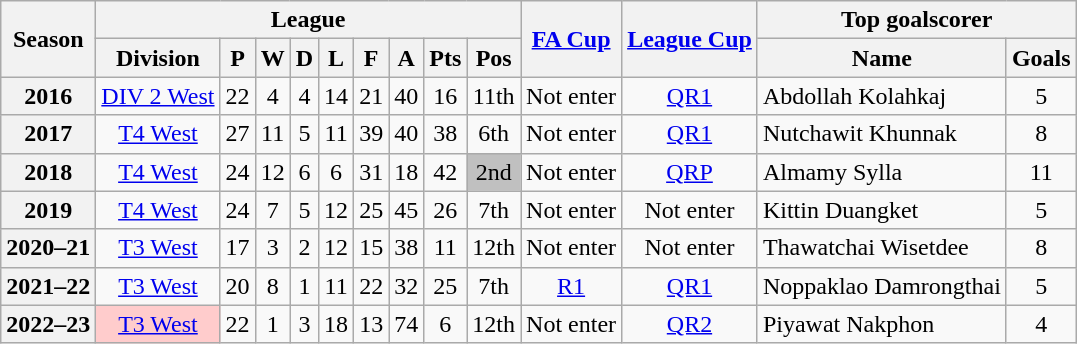<table class="wikitable" style="text-align: center">
<tr>
<th rowspan=2>Season</th>
<th colspan=9>League</th>
<th rowspan=2><a href='#'>FA Cup</a></th>
<th rowspan=2><a href='#'>League Cup</a></th>
<th colspan=2>Top goalscorer</th>
</tr>
<tr>
<th>Division</th>
<th>P</th>
<th>W</th>
<th>D</th>
<th>L</th>
<th>F</th>
<th>A</th>
<th>Pts</th>
<th>Pos</th>
<th>Name</th>
<th>Goals</th>
</tr>
<tr>
<th>2016</th>
<td><a href='#'>DIV 2 West</a></td>
<td>22</td>
<td>4</td>
<td>4</td>
<td>14</td>
<td>21</td>
<td>40</td>
<td>16</td>
<td>11th</td>
<td>Not enter</td>
<td><a href='#'>QR1</a></td>
<td align="left"> Abdollah Kolahkaj</td>
<td>5</td>
</tr>
<tr>
<th>2017</th>
<td><a href='#'>T4 West</a></td>
<td>27</td>
<td>11</td>
<td>5</td>
<td>11</td>
<td>39</td>
<td>40</td>
<td>38</td>
<td>6th</td>
<td>Not enter</td>
<td><a href='#'>QR1</a></td>
<td align="left"> Nutchawit Khunnak</td>
<td>8</td>
</tr>
<tr>
<th>2018</th>
<td><a href='#'>T4 West</a></td>
<td>24</td>
<td>12</td>
<td>6</td>
<td>6</td>
<td>31</td>
<td>18</td>
<td>42</td>
<td bgcolor=silver>2nd</td>
<td>Not enter</td>
<td><a href='#'>QRP</a></td>
<td align="left"> Almamy Sylla</td>
<td>11</td>
</tr>
<tr>
<th>2019</th>
<td><a href='#'>T4 West</a></td>
<td>24</td>
<td>7</td>
<td>5</td>
<td>12</td>
<td>25</td>
<td>45</td>
<td>26</td>
<td>7th</td>
<td>Not enter</td>
<td>Not enter</td>
<td align="left"> Kittin Duangket</td>
<td>5</td>
</tr>
<tr>
<th>2020–21</th>
<td><a href='#'>T3 West</a></td>
<td>17</td>
<td>3</td>
<td>2</td>
<td>12</td>
<td>15</td>
<td>38</td>
<td>11</td>
<td>12th</td>
<td>Not enter</td>
<td>Not enter</td>
<td align="left"> Thawatchai Wisetdee</td>
<td>8</td>
</tr>
<tr>
<th>2021–22</th>
<td><a href='#'>T3 West</a></td>
<td>20</td>
<td>8</td>
<td>1</td>
<td>11</td>
<td>22</td>
<td>32</td>
<td>25</td>
<td>7th</td>
<td><a href='#'>R1</a></td>
<td><a href='#'>QR1</a></td>
<td align="left"> Noppaklao Damrongthai</td>
<td>5</td>
</tr>
<tr>
<th>2022–23</th>
<td bgcolor="#FFCCCC"><a href='#'>T3 West</a></td>
<td>22</td>
<td>1</td>
<td>3</td>
<td>18</td>
<td>13</td>
<td>74</td>
<td>6</td>
<td>12th</td>
<td>Not enter</td>
<td><a href='#'>QR2</a></td>
<td align="left"> Piyawat Nakphon</td>
<td>4</td>
</tr>
</table>
